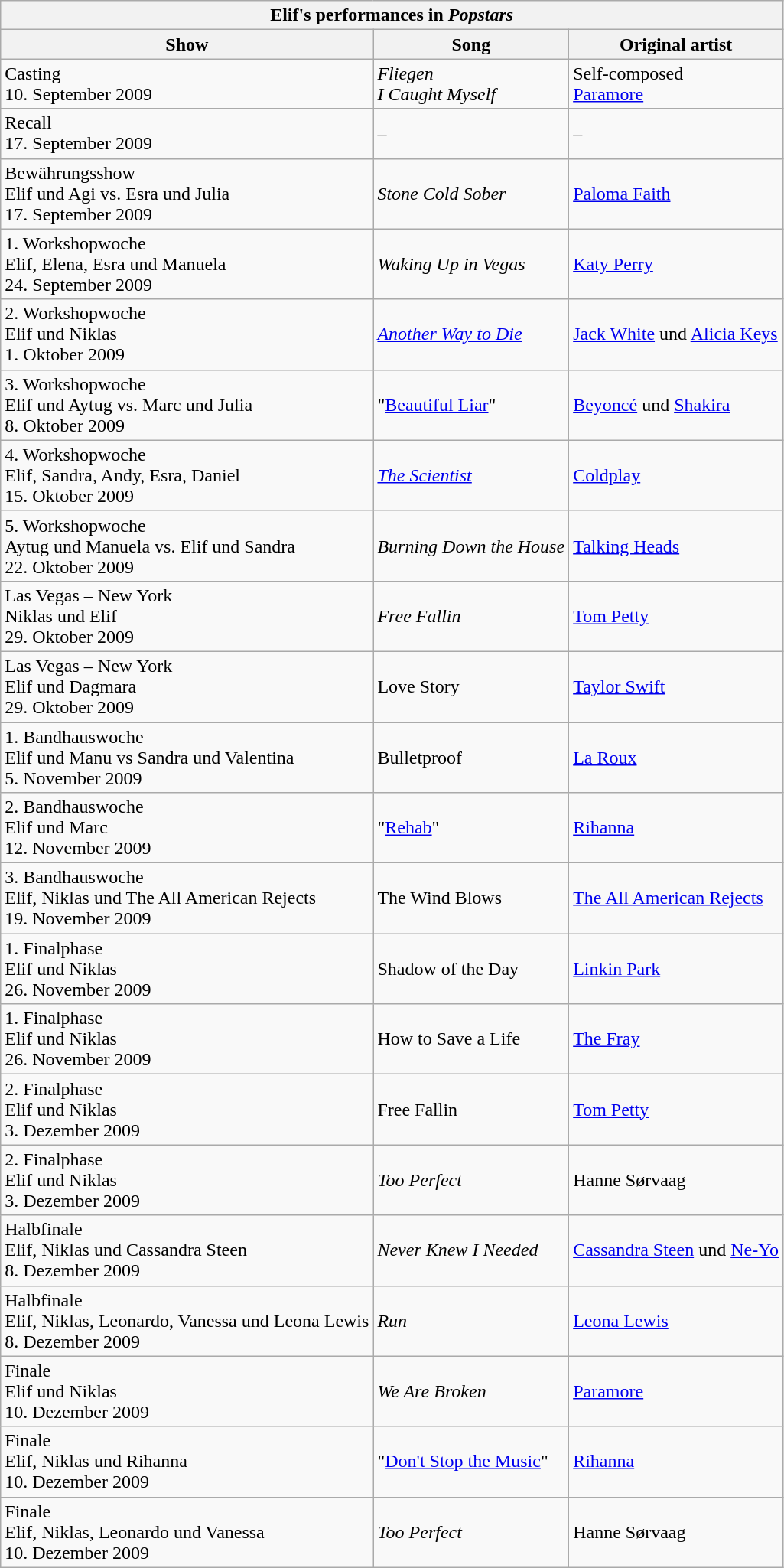<table class="wikitable mw-collapsible mw-collapsed">
<tr>
<th colspan="3">Elif's performances in <em>Popstars</em></th>
</tr>
<tr>
<th>Show</th>
<th>Song</th>
<th>Original artist</th>
</tr>
<tr>
<td>Casting<br>10. September 2009</td>
<td><em>Fliegen</em> <br> <em>I Caught Myself</em></td>
<td>Self-composed <br> <a href='#'>Paramore</a></td>
</tr>
<tr>
<td>Recall<br>17. September 2009</td>
<td>–</td>
<td>–</td>
</tr>
<tr>
<td>Bewährungsshow <br>Elif und Agi vs. Esra und Julia<br>17. September 2009</td>
<td><em>Stone Cold Sober</em></td>
<td><a href='#'>Paloma Faith</a></td>
</tr>
<tr>
<td>1. Workshopwoche  <br>Elif, Elena, Esra und Manuela<br>24. September 2009</td>
<td><em>Waking Up in Vegas</em></td>
<td><a href='#'>Katy Perry</a></td>
</tr>
<tr>
<td>2. Workshopwoche  <br>Elif und Niklas<br>1. Oktober 2009</td>
<td><em><a href='#'>Another Way to Die</a></em></td>
<td><a href='#'>Jack White</a> und <a href='#'>Alicia Keys</a></td>
</tr>
<tr>
<td>3. Workshopwoche  <br>Elif und Aytug vs. Marc und Julia<br>8. Oktober 2009</td>
<td>"<a href='#'>Beautiful Liar</a>"</td>
<td><a href='#'>Beyoncé</a> und <a href='#'>Shakira</a></td>
</tr>
<tr>
<td>4. Workshopwoche  <br>Elif, Sandra, Andy, Esra, Daniel<br>15. Oktober 2009</td>
<td><em><a href='#'>The Scientist</a></em></td>
<td><a href='#'>Coldplay</a></td>
</tr>
<tr>
<td>5. Workshopwoche  <br>Aytug und Manuela vs. Elif und Sandra<br>22. Oktober 2009</td>
<td><em>Burning Down the House</em></td>
<td><a href='#'>Talking Heads</a></td>
</tr>
<tr>
<td>Las Vegas – New York <br>Niklas und Elif<br>29. Oktober 2009</td>
<td><em>Free Fallin<strong></td>
<td><a href='#'>Tom Petty</a></td>
</tr>
<tr>
<td>Las Vegas – New York <br>Elif und Dagmara<br>29. Oktober 2009</td>
<td></em>Love Story<em></td>
<td><a href='#'>Taylor Swift</a></td>
</tr>
<tr>
<td>1. Bandhauswoche <br>Elif und Manu vs Sandra und Valentina<br>5. November 2009</td>
<td></em>Bulletproof<em></td>
<td><a href='#'>La Roux</a></td>
</tr>
<tr>
<td>2. Bandhauswoche <br>Elif und Marc<br>12. November 2009</td>
<td>"<a href='#'>Rehab</a>"</td>
<td><a href='#'>Rihanna</a></td>
</tr>
<tr>
<td>3. Bandhauswoche <br>Elif, Niklas und The All American Rejects <br>19. November 2009</td>
<td></em>The Wind Blows<em></td>
<td><a href='#'>The All American Rejects</a></td>
</tr>
<tr>
<td>1. Finalphase <br>Elif und Niklas <br>26. November 2009</td>
<td></em>Shadow of the Day<em></td>
<td><a href='#'>Linkin Park</a></td>
</tr>
<tr>
<td>1. Finalphase <br>Elif und Niklas <br>26. November 2009</td>
<td></em>How to Save a Life<em></td>
<td><a href='#'>The Fray</a></td>
</tr>
<tr>
<td>2. Finalphase <br>Elif und Niklas <br>3. Dezember 2009</td>
<td></em>Free Fallin</strong></td>
<td><a href='#'>Tom Petty</a></td>
</tr>
<tr>
<td>2. Finalphase <br>Elif und Niklas <br>3. Dezember 2009</td>
<td><em>Too Perfect</em></td>
<td>Hanne Sørvaag</td>
</tr>
<tr>
<td>Halbfinale <br>Elif, Niklas und Cassandra Steen<br>8. Dezember 2009</td>
<td><em>Never Knew I Needed</em></td>
<td><a href='#'>Cassandra Steen</a> und <a href='#'>Ne-Yo</a></td>
</tr>
<tr>
<td>Halbfinale <br>Elif, Niklas, Leonardo, Vanessa und Leona Lewis <br>8. Dezember 2009</td>
<td><em>Run</em></td>
<td><a href='#'>Leona Lewis</a></td>
</tr>
<tr>
<td>Finale <br>Elif und Niklas<br>10. Dezember 2009</td>
<td><em>We Are Broken</em></td>
<td><a href='#'>Paramore</a></td>
</tr>
<tr>
<td>Finale <br>Elif, Niklas und Rihanna<br>10. Dezember 2009</td>
<td>"<a href='#'>Don't Stop the Music</a>"</td>
<td><a href='#'>Rihanna</a></td>
</tr>
<tr>
<td>Finale <br>Elif, Niklas, Leonardo und Vanessa<br>10. Dezember 2009</td>
<td><em>Too Perfect</em></td>
<td>Hanne Sørvaag</td>
</tr>
</table>
